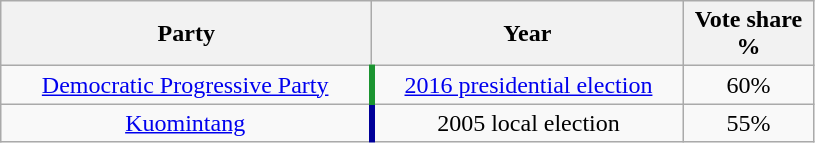<table class="wikitable" style="text-align:center">
<tr>
<th width=240>Party</th>
<th width=200>Year</th>
<th width=80>Vote share %</th>
</tr>
<tr>
<td align=center style="border-right:4px solid #1B9431;" align="center"><a href='#'>Democratic Progressive Party</a></td>
<td><a href='#'>2016 presidential election</a></td>
<td>60%</td>
</tr>
<tr>
<td align=center style="border-right:4px solid #000099;" align="center"><a href='#'>Kuomintang</a></td>
<td>2005 local election</td>
<td>55%</td>
</tr>
</table>
